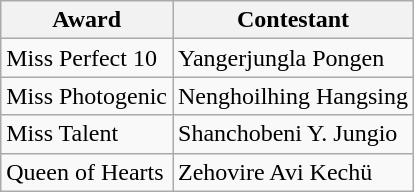<table class="wikitable">
<tr>
<th>Award</th>
<th>Contestant</th>
</tr>
<tr>
<td>Miss Perfect 10</td>
<td>Yangerjungla Pongen</td>
</tr>
<tr>
<td>Miss Photogenic</td>
<td>Nenghoilhing Hangsing</td>
</tr>
<tr>
<td>Miss Talent</td>
<td>Shanchobeni Y. Jungio</td>
</tr>
<tr>
<td>Queen of Hearts</td>
<td>Zehovire Avi Kechü</td>
</tr>
</table>
